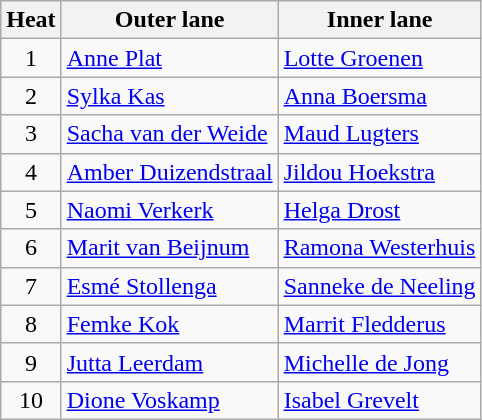<table class="wikitable">
<tr>
<th>Heat</th>
<th>Outer lane</th>
<th>Inner lane</th>
</tr>
<tr>
<td align="center">1</td>
<td><a href='#'>Anne Plat</a></td>
<td><a href='#'>Lotte Groenen</a></td>
</tr>
<tr>
<td align="center">2</td>
<td><a href='#'>Sylka Kas</a></td>
<td><a href='#'>Anna Boersma</a></td>
</tr>
<tr>
<td align="center">3</td>
<td><a href='#'>Sacha van der Weide</a></td>
<td><a href='#'>Maud Lugters</a></td>
</tr>
<tr>
<td align="center">4</td>
<td><a href='#'>Amber Duizendstraal</a></td>
<td><a href='#'>Jildou Hoekstra</a></td>
</tr>
<tr>
<td align="center">5</td>
<td><a href='#'>Naomi Verkerk</a></td>
<td><a href='#'>Helga Drost</a></td>
</tr>
<tr>
<td align="center">6</td>
<td><a href='#'>Marit van Beijnum</a></td>
<td><a href='#'>Ramona Westerhuis</a></td>
</tr>
<tr>
<td align="center">7</td>
<td><a href='#'>Esmé Stollenga</a></td>
<td><a href='#'>Sanneke de Neeling</a></td>
</tr>
<tr>
<td align="center">8</td>
<td><a href='#'>Femke Kok</a></td>
<td><a href='#'>Marrit Fledderus</a></td>
</tr>
<tr>
<td align="center">9</td>
<td><a href='#'>Jutta Leerdam</a></td>
<td><a href='#'>Michelle de Jong</a></td>
</tr>
<tr>
<td align="center">10</td>
<td><a href='#'>Dione Voskamp</a></td>
<td><a href='#'>Isabel Grevelt</a></td>
</tr>
</table>
